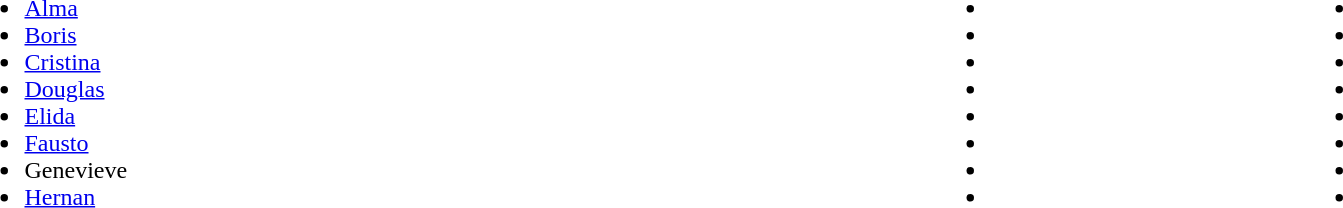<table width="90%">
<tr>
<td><br><ul><li><a href='#'>Alma</a></li><li><a href='#'>Boris</a></li><li><a href='#'>Cristina</a></li><li><a href='#'>Douglas</a></li><li><a href='#'>Elida</a></li><li><a href='#'>Fausto</a></li><li>Genevieve</li><li><a href='#'>Hernan</a></li></ul></td>
<td><br><ul><li></li><li></li><li></li><li></li><li></li><li></li><li></li><li></li></ul></td>
<td><br><ul><li></li><li></li><li></li><li></li><li></li><li></li><li></li><li></li></ul></td>
</tr>
</table>
